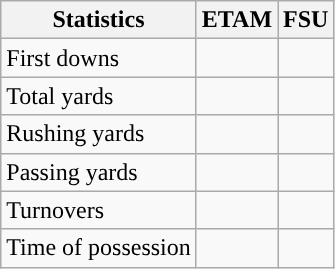<table class="wikitable" style="float:left">
<tr>
<th>Statistics</th>
<th>ETAM</th>
<th>FSU</th>
</tr>
<tr>
<td>First downs</td>
<td></td>
<td></td>
</tr>
<tr>
<td>Total yards</td>
<td></td>
<td></td>
</tr>
<tr>
<td>Rushing yards</td>
<td></td>
<td></td>
</tr>
<tr>
<td>Passing yards</td>
<td></td>
<td></td>
</tr>
<tr>
<td>Turnovers</td>
<td></td>
<td></td>
</tr>
<tr>
<td>Time of possession</td>
<td></td>
<td></td>
</tr>
</table>
